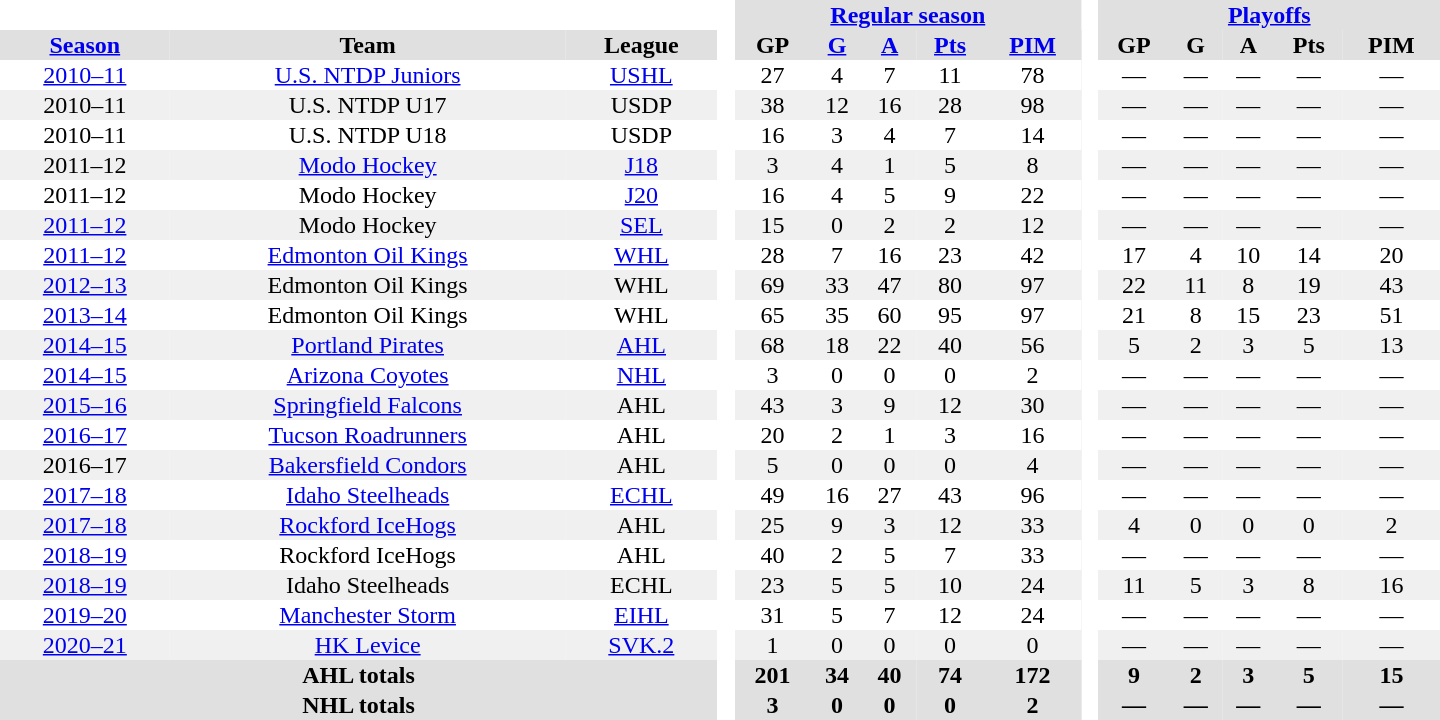<table border="0" cellpadding="1" cellspacing="0" style="text-align:center; width:60em;">
<tr style="background:#e0e0e0;">
<th colspan="3" style="background:#fff;"> </th>
<th rowspan="99" style="background:#fff;"> </th>
<th colspan="5"><a href='#'>Regular season</a></th>
<th rowspan="99" style="background:#fff;"> </th>
<th colspan="5"><a href='#'>Playoffs</a></th>
</tr>
<tr style="background:#e0e0e0;">
<th><a href='#'>Season</a></th>
<th>Team</th>
<th>League</th>
<th>GP</th>
<th><a href='#'>G</a></th>
<th><a href='#'>A</a></th>
<th><a href='#'>Pts</a></th>
<th><a href='#'>PIM</a></th>
<th>GP</th>
<th>G</th>
<th>A</th>
<th>Pts</th>
<th>PIM</th>
</tr>
<tr>
<td><a href='#'>2010–11</a></td>
<td><a href='#'>U.S. NTDP Juniors</a></td>
<td><a href='#'>USHL</a></td>
<td>27</td>
<td>4</td>
<td>7</td>
<td>11</td>
<td>78</td>
<td>—</td>
<td>—</td>
<td>—</td>
<td>—</td>
<td>—</td>
</tr>
<tr style="background:#f0f0f0;">
<td>2010–11</td>
<td>U.S. NTDP U17</td>
<td>USDP</td>
<td>38</td>
<td>12</td>
<td>16</td>
<td>28</td>
<td>98</td>
<td>—</td>
<td>—</td>
<td>—</td>
<td>—</td>
<td>—</td>
</tr>
<tr>
<td>2010–11</td>
<td>U.S. NTDP U18</td>
<td>USDP</td>
<td>16</td>
<td>3</td>
<td>4</td>
<td>7</td>
<td>14</td>
<td>—</td>
<td>—</td>
<td>—</td>
<td>—</td>
<td>—</td>
</tr>
<tr style="background:#f0f0f0;">
<td>2011–12</td>
<td><a href='#'>Modo Hockey</a></td>
<td><a href='#'>J18</a></td>
<td>3</td>
<td>4</td>
<td>1</td>
<td>5</td>
<td>8</td>
<td>—</td>
<td>—</td>
<td>—</td>
<td>—</td>
<td>—</td>
</tr>
<tr>
<td>2011–12</td>
<td>Modo Hockey</td>
<td><a href='#'>J20</a></td>
<td>16</td>
<td>4</td>
<td>5</td>
<td>9</td>
<td>22</td>
<td>—</td>
<td>—</td>
<td>—</td>
<td>—</td>
<td>—</td>
</tr>
<tr style="background:#f0f0f0;">
<td><a href='#'>2011–12</a></td>
<td>Modo Hockey</td>
<td><a href='#'>SEL</a></td>
<td>15</td>
<td>0</td>
<td>2</td>
<td>2</td>
<td>12</td>
<td>—</td>
<td>—</td>
<td>—</td>
<td>—</td>
<td>—</td>
</tr>
<tr>
<td><a href='#'>2011–12</a></td>
<td><a href='#'>Edmonton Oil Kings</a></td>
<td><a href='#'>WHL</a></td>
<td>28</td>
<td>7</td>
<td>16</td>
<td>23</td>
<td>42</td>
<td>17</td>
<td>4</td>
<td>10</td>
<td>14</td>
<td>20</td>
</tr>
<tr style="background:#f0f0f0;">
<td><a href='#'>2012–13</a></td>
<td>Edmonton Oil Kings</td>
<td>WHL</td>
<td>69</td>
<td>33</td>
<td>47</td>
<td>80</td>
<td>97</td>
<td>22</td>
<td>11</td>
<td>8</td>
<td>19</td>
<td>43</td>
</tr>
<tr>
<td><a href='#'>2013–14</a></td>
<td>Edmonton Oil Kings</td>
<td>WHL</td>
<td>65</td>
<td>35</td>
<td>60</td>
<td>95</td>
<td>97</td>
<td>21</td>
<td>8</td>
<td>15</td>
<td>23</td>
<td>51</td>
</tr>
<tr style="background:#f0f0f0;">
<td><a href='#'>2014–15</a></td>
<td><a href='#'>Portland Pirates</a></td>
<td><a href='#'>AHL</a></td>
<td>68</td>
<td>18</td>
<td>22</td>
<td>40</td>
<td>56</td>
<td>5</td>
<td>2</td>
<td>3</td>
<td>5</td>
<td>13</td>
</tr>
<tr>
<td><a href='#'>2014–15</a></td>
<td><a href='#'>Arizona Coyotes</a></td>
<td><a href='#'>NHL</a></td>
<td>3</td>
<td>0</td>
<td>0</td>
<td>0</td>
<td>2</td>
<td>—</td>
<td>—</td>
<td>—</td>
<td>—</td>
<td>—</td>
</tr>
<tr style="background:#f0f0f0;">
<td><a href='#'>2015–16</a></td>
<td><a href='#'>Springfield Falcons</a></td>
<td>AHL</td>
<td>43</td>
<td>3</td>
<td>9</td>
<td>12</td>
<td>30</td>
<td>—</td>
<td>—</td>
<td>—</td>
<td>—</td>
<td>—</td>
</tr>
<tr>
<td><a href='#'>2016–17</a></td>
<td><a href='#'>Tucson Roadrunners</a></td>
<td>AHL</td>
<td>20</td>
<td>2</td>
<td>1</td>
<td>3</td>
<td>16</td>
<td>—</td>
<td>—</td>
<td>—</td>
<td>—</td>
<td>—</td>
</tr>
<tr style="background:#f0f0f0;">
<td>2016–17</td>
<td><a href='#'>Bakersfield Condors</a></td>
<td>AHL</td>
<td>5</td>
<td>0</td>
<td>0</td>
<td>0</td>
<td>4</td>
<td>—</td>
<td>—</td>
<td>—</td>
<td>—</td>
<td>—</td>
</tr>
<tr>
<td><a href='#'>2017–18</a></td>
<td><a href='#'>Idaho Steelheads</a></td>
<td><a href='#'>ECHL</a></td>
<td>49</td>
<td>16</td>
<td>27</td>
<td>43</td>
<td>96</td>
<td>—</td>
<td>—</td>
<td>—</td>
<td>—</td>
<td>—</td>
</tr>
<tr style="background:#f0f0f0;">
<td><a href='#'>2017–18</a></td>
<td><a href='#'>Rockford IceHogs</a></td>
<td>AHL</td>
<td>25</td>
<td>9</td>
<td>3</td>
<td>12</td>
<td>33</td>
<td>4</td>
<td>0</td>
<td>0</td>
<td>0</td>
<td>2</td>
</tr>
<tr>
<td><a href='#'>2018–19</a></td>
<td>Rockford IceHogs</td>
<td>AHL</td>
<td>40</td>
<td>2</td>
<td>5</td>
<td>7</td>
<td>33</td>
<td>—</td>
<td>—</td>
<td>—</td>
<td>—</td>
<td>—</td>
</tr>
<tr style="background:#f0f0f0;">
<td><a href='#'>2018–19</a></td>
<td>Idaho Steelheads</td>
<td>ECHL</td>
<td>23</td>
<td>5</td>
<td>5</td>
<td>10</td>
<td>24</td>
<td>11</td>
<td>5</td>
<td>3</td>
<td>8</td>
<td>16</td>
</tr>
<tr>
<td><a href='#'>2019–20</a></td>
<td><a href='#'>Manchester Storm</a></td>
<td><a href='#'>EIHL</a></td>
<td>31</td>
<td>5</td>
<td>7</td>
<td>12</td>
<td>24</td>
<td>—</td>
<td>—</td>
<td>—</td>
<td>—</td>
<td>—</td>
</tr>
<tr style="background:#f0f0f0;">
<td><a href='#'>2020–21</a></td>
<td><a href='#'>HK Levice</a></td>
<td><a href='#'>SVK.2</a></td>
<td>1</td>
<td>0</td>
<td>0</td>
<td>0</td>
<td>0</td>
<td>—</td>
<td>—</td>
<td>—</td>
<td>—</td>
<td>—</td>
</tr>
<tr bgcolor="#e0e0e0">
<th colspan="3">AHL totals</th>
<th>201</th>
<th>34</th>
<th>40</th>
<th>74</th>
<th>172</th>
<th>9</th>
<th>2</th>
<th>3</th>
<th>5</th>
<th>15</th>
</tr>
<tr bgcolor="#e0e0e0">
<th colspan="3">NHL totals</th>
<th>3</th>
<th>0</th>
<th>0</th>
<th>0</th>
<th>2</th>
<th>—</th>
<th>—</th>
<th>—</th>
<th>—</th>
<th>—</th>
</tr>
</table>
